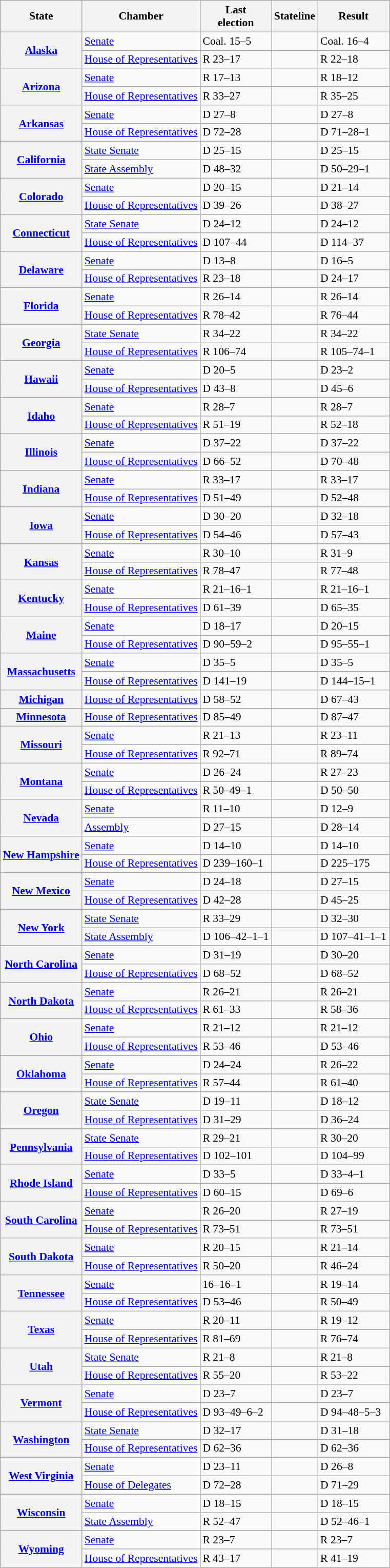<table class="wikitable sortable" style="font-size:90%;">
<tr>
<th>State</th>
<th>Chamber</th>
<th>Last<br>election</th>
<th>Stateline<br></th>
<th>Result</th>
</tr>
<tr>
<th rowspan="2"><a href='#'>Alaska</a></th>
<td><a href='#'>Senate</a></td>
<td>Coal. 15–5</td>
<td></td>
<td>Coal. 16–4</td>
</tr>
<tr>
<td><a href='#'>House of Representatives</a></td>
<td>R 23–17</td>
<td></td>
<td>R 22–18</td>
</tr>
<tr>
<th rowspan="2"><a href='#'>Arizona</a></th>
<td><a href='#'>Senate</a></td>
<td>R 17–13</td>
<td></td>
<td>R 18–12</td>
</tr>
<tr>
<td><a href='#'>House of Representatives</a></td>
<td>R 33–27</td>
<td></td>
<td>R 35–25</td>
</tr>
<tr>
<th rowspan="2"><a href='#'>Arkansas</a></th>
<td><a href='#'>Senate</a></td>
<td>D 27–8</td>
<td></td>
<td>D 27–8</td>
</tr>
<tr>
<td><a href='#'>House of Representatives</a></td>
<td>D 72–28</td>
<td></td>
<td>D 71–28–1</td>
</tr>
<tr>
<th rowspan="2"><a href='#'>California</a></th>
<td><a href='#'>State Senate</a></td>
<td>D 25–15</td>
<td></td>
<td>D 25–15</td>
</tr>
<tr>
<td><a href='#'>State Assembly</a></td>
<td>D 48–32</td>
<td></td>
<td>D 50–29–1</td>
</tr>
<tr>
<th rowspan="2"><a href='#'>Colorado</a></th>
<td><a href='#'>Senate</a></td>
<td>D 20–15</td>
<td></td>
<td>D 21–14</td>
</tr>
<tr>
<td><a href='#'>House of Representatives</a></td>
<td>D 39–26</td>
<td></td>
<td>D 38–27</td>
</tr>
<tr>
<th rowspan="2"><a href='#'>Connecticut</a></th>
<td><a href='#'>State Senate</a></td>
<td>D 24–12</td>
<td></td>
<td>D 24–12</td>
</tr>
<tr>
<td><a href='#'>House of Representatives</a></td>
<td>D 107–44</td>
<td></td>
<td>D 114–37</td>
</tr>
<tr>
<th rowspan="2"><a href='#'>Delaware</a></th>
<td><a href='#'>Senate</a></td>
<td>D 13–8</td>
<td></td>
<td>D 16–5</td>
</tr>
<tr>
<td><a href='#'>House of Representatives</a></td>
<td>R 23–18</td>
<td></td>
<td>D 24–17</td>
</tr>
<tr>
<th rowspan="2"><a href='#'>Florida</a></th>
<td><a href='#'>Senate</a></td>
<td>R 26–14</td>
<td></td>
<td>R 26–14</td>
</tr>
<tr>
<td><a href='#'>House of Representatives</a></td>
<td>R 78–42</td>
<td></td>
<td>R 76–44</td>
</tr>
<tr>
<th rowspan="2"><a href='#'>Georgia</a></th>
<td><a href='#'>State Senate</a></td>
<td>R 34–22</td>
<td></td>
<td>R 34–22</td>
</tr>
<tr>
<td><a href='#'>House of Representatives</a></td>
<td>R 106–74</td>
<td></td>
<td>R 105–74–1</td>
</tr>
<tr>
<th rowspan="2"><a href='#'>Hawaii</a></th>
<td><a href='#'>Senate</a></td>
<td>D 20–5</td>
<td></td>
<td>D 23–2</td>
</tr>
<tr>
<td><a href='#'>House of Representatives</a></td>
<td>D 43–8</td>
<td></td>
<td>D 45–6</td>
</tr>
<tr>
<th rowspan="2"><a href='#'>Idaho</a></th>
<td><a href='#'>Senate</a></td>
<td>R 28–7</td>
<td></td>
<td>R 28–7</td>
</tr>
<tr>
<td><a href='#'>House of Representatives</a></td>
<td>R 51–19</td>
<td></td>
<td>R 52–18</td>
</tr>
<tr>
<th rowspan="2"><a href='#'>Illinois</a></th>
<td><a href='#'>Senate</a></td>
<td>D 37–22</td>
<td></td>
<td>D 37–22</td>
</tr>
<tr>
<td><a href='#'>House of Representatives</a></td>
<td>D 66–52</td>
<td></td>
<td>D 70–48</td>
</tr>
<tr>
<th rowspan="2"><a href='#'>Indiana</a></th>
<td><a href='#'>Senate</a></td>
<td>R 33–17</td>
<td></td>
<td>R 33–17</td>
</tr>
<tr>
<td><a href='#'>House of Representatives</a></td>
<td>D 51–49</td>
<td></td>
<td>D 52–48</td>
</tr>
<tr>
<th rowspan="2"><a href='#'>Iowa</a></th>
<td><a href='#'>Senate</a></td>
<td>D 30–20</td>
<td></td>
<td>D 32–18</td>
</tr>
<tr>
<td><a href='#'>House of Representatives</a></td>
<td>D 54–46</td>
<td></td>
<td>D 57–43</td>
</tr>
<tr>
<th rowspan="2"><a href='#'>Kansas</a></th>
<td><a href='#'>Senate</a></td>
<td>R 30–10</td>
<td></td>
<td>R 31–9</td>
</tr>
<tr>
<td><a href='#'>House of Representatives</a></td>
<td>R 78–47</td>
<td></td>
<td>R 77–48</td>
</tr>
<tr>
<th rowspan="2"><a href='#'>Kentucky</a></th>
<td><a href='#'>Senate</a></td>
<td>R 21–16–1</td>
<td></td>
<td>R 21–16–1</td>
</tr>
<tr>
<td><a href='#'>House of Representatives</a></td>
<td>D 61–39</td>
<td></td>
<td>D 65–35</td>
</tr>
<tr>
<th rowspan="2"><a href='#'>Maine</a></th>
<td><a href='#'>Senate</a></td>
<td>D 18–17</td>
<td></td>
<td>D 20–15</td>
</tr>
<tr>
<td><a href='#'>House of Representatives</a></td>
<td>D 90–59–2</td>
<td></td>
<td>D 95–55–1</td>
</tr>
<tr>
<th rowspan="2"><a href='#'>Massachusetts</a></th>
<td><a href='#'>Senate</a></td>
<td>D 35–5</td>
<td></td>
<td>D 35–5</td>
</tr>
<tr>
<td><a href='#'>House of Representatives</a></td>
<td>D 141–19</td>
<td></td>
<td>D 144–15–1</td>
</tr>
<tr>
<th><a href='#'>Michigan</a></th>
<td><a href='#'>House of Representatives</a></td>
<td>D 58–52</td>
<td></td>
<td>D 67–43</td>
</tr>
<tr>
<th><a href='#'>Minnesota</a></th>
<td><a href='#'>House of Representatives</a></td>
<td>D 85–49</td>
<td></td>
<td>D 87–47</td>
</tr>
<tr>
<th rowspan="2"><a href='#'>Missouri</a></th>
<td><a href='#'>Senate</a></td>
<td>R 21–13</td>
<td></td>
<td>R 23–11</td>
</tr>
<tr>
<td><a href='#'>House of Representatives</a></td>
<td>R 92–71</td>
<td></td>
<td>R 89–74</td>
</tr>
<tr>
<th rowspan="2"><a href='#'>Montana</a></th>
<td><a href='#'>Senate</a></td>
<td>D 26–24</td>
<td></td>
<td>R 27–23</td>
</tr>
<tr>
<td><a href='#'>House of Representatives</a></td>
<td>R 50–49–1</td>
<td></td>
<td>D 50–50</td>
</tr>
<tr>
<th rowspan="2"><a href='#'>Nevada</a></th>
<td><a href='#'>Senate</a></td>
<td>R 11–10</td>
<td></td>
<td>D 12–9</td>
</tr>
<tr>
<td><a href='#'>Assembly</a></td>
<td>D 27–15</td>
<td></td>
<td>D 28–14</td>
</tr>
<tr>
<th rowspan="2"><a href='#'>New Hampshire</a></th>
<td><a href='#'>Senate</a></td>
<td>D 14–10</td>
<td></td>
<td>D 14–10</td>
</tr>
<tr>
<td><a href='#'>House of Representatives</a></td>
<td>D 239–160–1</td>
<td></td>
<td>D 225–175</td>
</tr>
<tr>
<th rowspan="2"><a href='#'>New Mexico</a></th>
<td><a href='#'>Senate</a></td>
<td>D 24–18</td>
<td></td>
<td>D 27–15</td>
</tr>
<tr>
<td><a href='#'>House of Representatives</a></td>
<td>D 42–28</td>
<td></td>
<td>D 45–25</td>
</tr>
<tr>
<th rowspan="2"><a href='#'>New York</a></th>
<td><a href='#'>State Senate</a></td>
<td>R 33–29</td>
<td></td>
<td>D 32–30</td>
</tr>
<tr>
<td><a href='#'>State Assembly</a></td>
<td>D 106–42–1–1</td>
<td></td>
<td>D 107–41–1–1</td>
</tr>
<tr>
<th rowspan="2"><a href='#'>North Carolina</a></th>
<td><a href='#'>Senate</a></td>
<td>D 31–19</td>
<td></td>
<td>D 30–20</td>
</tr>
<tr>
<td><a href='#'>House of Representatives</a></td>
<td>D 68–52</td>
<td></td>
<td>D 68–52</td>
</tr>
<tr>
<th rowspan="2"><a href='#'>North Dakota</a></th>
<td><a href='#'>Senate</a></td>
<td>R 26–21</td>
<td></td>
<td>R 26–21</td>
</tr>
<tr>
<td><a href='#'>House of Representatives</a></td>
<td>R 61–33</td>
<td></td>
<td>R 58–36</td>
</tr>
<tr>
<th rowspan="2"><a href='#'>Ohio</a></th>
<td><a href='#'>Senate</a></td>
<td>R 21–12</td>
<td></td>
<td>R 21–12</td>
</tr>
<tr>
<td><a href='#'>House of Representatives</a></td>
<td>R 53–46</td>
<td></td>
<td>D 53–46</td>
</tr>
<tr>
<th rowspan="2"><a href='#'>Oklahoma</a></th>
<td><a href='#'>Senate</a></td>
<td>D 24–24</td>
<td></td>
<td>R 26–22</td>
</tr>
<tr>
<td><a href='#'>House of Representatives</a></td>
<td>R 57–44</td>
<td></td>
<td>R 61–40</td>
</tr>
<tr>
<th rowspan="2"><a href='#'>Oregon</a></th>
<td><a href='#'>State Senate</a></td>
<td>D 19–11</td>
<td></td>
<td>D 18–12</td>
</tr>
<tr>
<td><a href='#'>House of Representatives</a></td>
<td>D 31–29</td>
<td></td>
<td>D 36–24</td>
</tr>
<tr>
<th rowspan="2"><a href='#'>Pennsylvania</a></th>
<td><a href='#'>State Senate</a></td>
<td>R 29–21</td>
<td></td>
<td>R 30–20</td>
</tr>
<tr>
<td><a href='#'>House of Representatives</a></td>
<td>D 102–101</td>
<td></td>
<td>D 104–99</td>
</tr>
<tr>
<th rowspan="2"><a href='#'>Rhode Island</a></th>
<td><a href='#'>Senate</a></td>
<td>D 33–5</td>
<td></td>
<td>D 33–4–1</td>
</tr>
<tr>
<td><a href='#'>House of Representatives</a></td>
<td>D 60–15</td>
<td></td>
<td>D 69–6</td>
</tr>
<tr>
<th rowspan="2"><a href='#'>South Carolina</a></th>
<td><a href='#'>Senate</a></td>
<td>R 26–20</td>
<td></td>
<td>R 27–19</td>
</tr>
<tr>
<td><a href='#'>House of Representatives</a></td>
<td>R 73–51</td>
<td></td>
<td>R 73–51</td>
</tr>
<tr>
<th rowspan="2"><a href='#'>South Dakota</a></th>
<td><a href='#'>Senate</a></td>
<td>R 20–15</td>
<td></td>
<td>R 21–14</td>
</tr>
<tr>
<td><a href='#'>House of Representatives</a></td>
<td>R 50–20</td>
<td></td>
<td>R 46–24</td>
</tr>
<tr>
<th rowspan="2"><a href='#'>Tennessee</a></th>
<td><a href='#'>Senate</a></td>
<td>16–16–1</td>
<td></td>
<td>R 19–14</td>
</tr>
<tr>
<td><a href='#'>House of Representatives</a></td>
<td>D 53–46</td>
<td></td>
<td>R 50–49</td>
</tr>
<tr>
<th rowspan="2"><a href='#'>Texas</a></th>
<td><a href='#'>Senate</a></td>
<td>R 20–11</td>
<td></td>
<td>R 19–12</td>
</tr>
<tr>
<td><a href='#'>House of Representatives</a></td>
<td>R 81–69</td>
<td></td>
<td>R 76–74</td>
</tr>
<tr>
<th rowspan="2"><a href='#'>Utah</a></th>
<td><a href='#'>State Senate</a></td>
<td>R 21–8</td>
<td></td>
<td>R 21–8</td>
</tr>
<tr>
<td><a href='#'>House of Representatives</a></td>
<td>R 55–20</td>
<td></td>
<td>R 53–22</td>
</tr>
<tr>
<th rowspan="2"><a href='#'>Vermont</a></th>
<td><a href='#'>Senate</a></td>
<td>D 23–7</td>
<td></td>
<td>D 23–7</td>
</tr>
<tr>
<td><a href='#'>House of Representatives</a></td>
<td>D 93–49–6–2</td>
<td></td>
<td>D 94–48–5–3</td>
</tr>
<tr>
<th rowspan="2"><a href='#'>Washington</a></th>
<td><a href='#'>State Senate</a></td>
<td>D 32–17</td>
<td></td>
<td>D 31–18</td>
</tr>
<tr>
<td><a href='#'>House of Representatives</a></td>
<td>D 62–36</td>
<td></td>
<td>D 62–36</td>
</tr>
<tr>
<th rowspan="2"><a href='#'>West Virginia</a></th>
<td><a href='#'>Senate</a></td>
<td>D 23–11</td>
<td></td>
<td>D 26–8</td>
</tr>
<tr>
<td><a href='#'>House of Delegates</a></td>
<td>D 72–28</td>
<td></td>
<td>D 71–29</td>
</tr>
<tr>
<th rowspan="2"><a href='#'>Wisconsin</a></th>
<td><a href='#'>Senate</a></td>
<td>D 18–15</td>
<td></td>
<td>D 18–15</td>
</tr>
<tr>
<td><a href='#'>State Assembly</a></td>
<td>R 52–47</td>
<td></td>
<td>D 52–46–1</td>
</tr>
<tr>
<th rowspan="2"><a href='#'>Wyoming</a></th>
<td><a href='#'>Senate</a></td>
<td>R 23–7</td>
<td></td>
<td>R 23–7</td>
</tr>
<tr>
<td><a href='#'>House of Representatives</a></td>
<td>R 43–17</td>
<td></td>
<td>R 41–19</td>
</tr>
</table>
